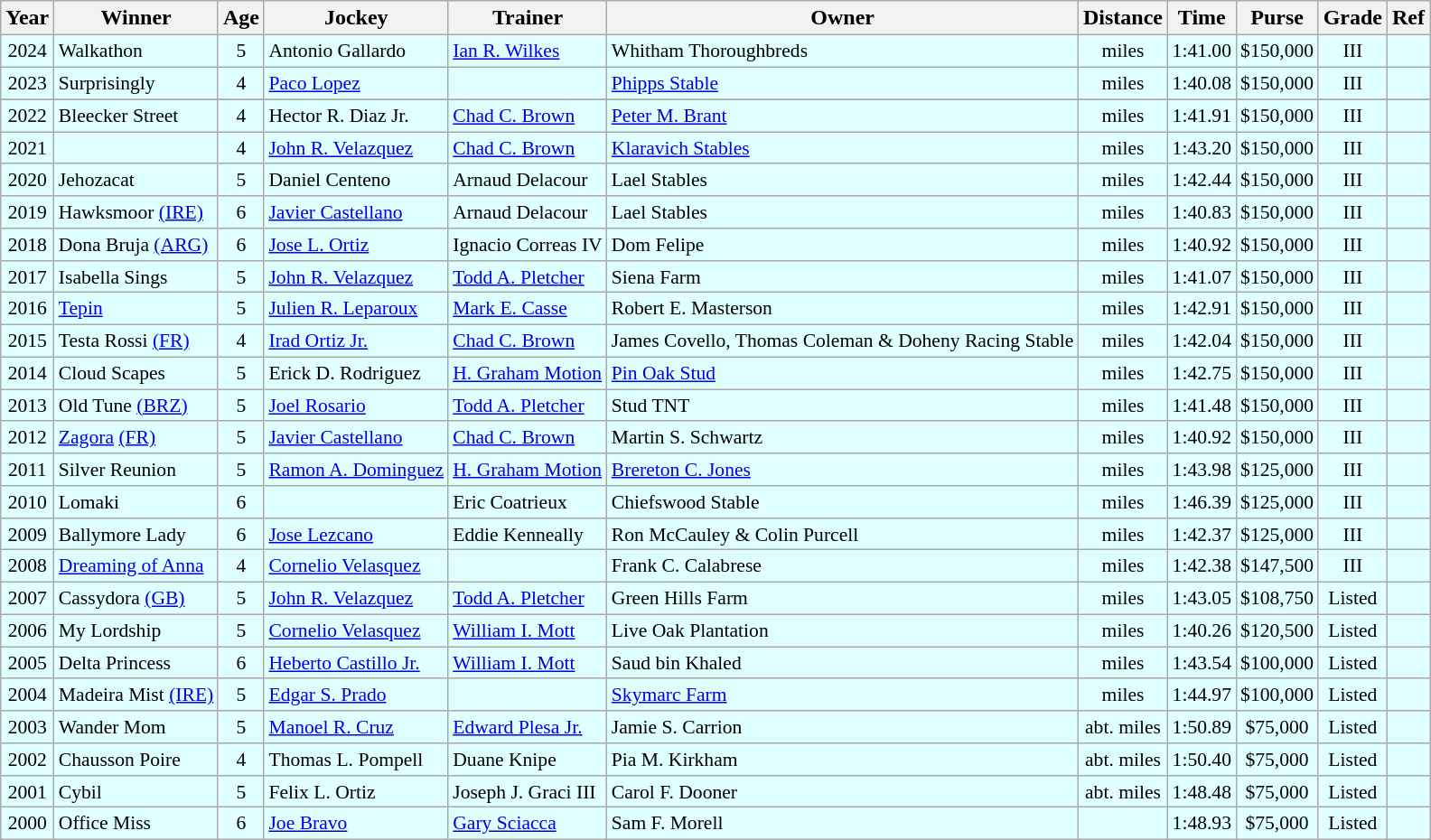<table class="wikitable sortable">
<tr>
<th>Year</th>
<th>Winner</th>
<th>Age</th>
<th>Jockey</th>
<th>Trainer</th>
<th>Owner</th>
<th>Distance</th>
<th>Time</th>
<th>Purse</th>
<th>Grade</th>
<th>Ref</th>
</tr>
<tr style="font-size:90%; background-color:lightcyan">
<td align=center>2024</td>
<td>Walkathon</td>
<td align=center>5</td>
<td>Antonio Gallardo</td>
<td><a href='#'>Ian R. Wilkes</a></td>
<td>Whitham Thoroughbreds</td>
<td align=center> miles</td>
<td align=center>1:41.00</td>
<td align=center>$150,000</td>
<td align=center>III</td>
<td></td>
</tr>
<tr style="font-size:90%; background-color:lightcyan">
<td align=center>2023</td>
<td>Surprisingly</td>
<td align=center>4</td>
<td><a href='#'>Paco Lopez</a></td>
<td></td>
<td><a href='#'>Phipps Stable</a></td>
<td align=center> miles</td>
<td align=center>1:40.08</td>
<td align=center>$150,000</td>
<td align=center>III</td>
<td></td>
</tr>
<tr>
</tr>
<tr style="font-size:90%; background-color:lightcyan">
<td align=center>2022</td>
<td>Bleecker Street</td>
<td align=center>4</td>
<td>Hector R. Diaz Jr.</td>
<td><a href='#'>Chad C. Brown</a></td>
<td><a href='#'>Peter M. Brant</a></td>
<td align=center> miles</td>
<td align=center>1:41.91</td>
<td align=center>$150,000</td>
<td align=center>III</td>
<td></td>
</tr>
<tr style="font-size:90%; background-color:lightcyan">
<td align=center>2021</td>
<td></td>
<td align=center>4</td>
<td><a href='#'>John R. Velazquez</a></td>
<td><a href='#'>Chad C. Brown</a></td>
<td><a href='#'>Klaravich Stables</a></td>
<td align=center> miles</td>
<td align=center>1:43.20</td>
<td align=center>$150,000</td>
<td align=center>III</td>
<td></td>
</tr>
<tr style="font-size:90%; background-color:lightcyan">
<td align=center>2020</td>
<td>Jehozacat</td>
<td align=center>5</td>
<td>Daniel Centeno</td>
<td>Arnaud Delacour</td>
<td>Lael Stables</td>
<td align=center> miles</td>
<td align=center>1:42.44</td>
<td align=center>$150,000</td>
<td align=center>III</td>
<td></td>
</tr>
<tr style="font-size:90%; background-color:lightcyan">
<td align=center>2019</td>
<td>Hawksmoor <a href='#'>(IRE)</a></td>
<td align=center>6</td>
<td><a href='#'>Javier Castellano</a></td>
<td>Arnaud Delacour</td>
<td>Lael Stables</td>
<td align=center> miles</td>
<td align=center>1:40.83</td>
<td align=center>$150,000</td>
<td align=center>III</td>
<td></td>
</tr>
<tr style="font-size:90%; background-color:lightcyan">
<td align=center>2018</td>
<td>Dona Bruja <a href='#'>(ARG)</a></td>
<td align=center>6</td>
<td><a href='#'>Jose L. Ortiz</a></td>
<td>Ignacio Correas IV</td>
<td>Dom Felipe</td>
<td align=center> miles</td>
<td align=center>1:40.92</td>
<td align=center>$150,000</td>
<td align=center>III</td>
<td></td>
</tr>
<tr style="font-size:90%; background-color:lightcyan">
<td align=center>2017</td>
<td>Isabella Sings</td>
<td align=center>5</td>
<td><a href='#'>John R. Velazquez</a></td>
<td><a href='#'>Todd A. Pletcher</a></td>
<td>Siena Farm</td>
<td align=center> miles</td>
<td align=center>1:41.07</td>
<td align=center>$150,000</td>
<td align=center>III</td>
<td></td>
</tr>
<tr style="font-size:90%; background-color:lightcyan">
<td align=center>2016</td>
<td><a href='#'>Tepin</a></td>
<td align=center>5</td>
<td><a href='#'>Julien R. Leparoux</a></td>
<td><a href='#'>Mark E. Casse</a></td>
<td>Robert E. Masterson</td>
<td align=center> miles</td>
<td align=center>1:42.91</td>
<td align=center>$150,000</td>
<td align=center>III</td>
<td></td>
</tr>
<tr style="font-size:90%; background-color:lightcyan">
<td align=center>2015</td>
<td>Testa Rossi <a href='#'>(FR)</a></td>
<td align=center>4</td>
<td><a href='#'>Irad Ortiz Jr.</a></td>
<td><a href='#'>Chad C. Brown</a></td>
<td>James Covello, Thomas Coleman & Doheny Racing Stable</td>
<td align=center> miles</td>
<td align=center>1:42.04</td>
<td align=center>$150,000</td>
<td align=center>III</td>
<td></td>
</tr>
<tr style="font-size:90%; background-color:lightcyan">
<td align=center>2014</td>
<td>Cloud Scapes</td>
<td align=center>5</td>
<td>Erick D. Rodriguez</td>
<td><a href='#'>H. Graham Motion</a></td>
<td><a href='#'>Pin Oak Stud</a></td>
<td align=center> miles</td>
<td align=center>1:42.75</td>
<td align=center>$150,000</td>
<td align=center>III</td>
<td></td>
</tr>
<tr style="font-size:90%; background-color:lightcyan">
<td align=center>2013</td>
<td>Old Tune <a href='#'>(BRZ)</a></td>
<td align=center>5</td>
<td><a href='#'>Joel Rosario</a></td>
<td><a href='#'>Todd A. Pletcher</a></td>
<td>Stud TNT</td>
<td align=center> miles</td>
<td align=center>1:41.48</td>
<td align=center>$150,000</td>
<td align=center>III</td>
<td></td>
</tr>
<tr style="font-size:90%; background-color:lightcyan">
<td align=center>2012</td>
<td><a href='#'>Zagora</a> <a href='#'>(FR)</a></td>
<td align=center>5</td>
<td><a href='#'>Javier Castellano</a></td>
<td><a href='#'>Chad C. Brown</a></td>
<td>Martin S. Schwartz</td>
<td align=center> miles</td>
<td align=center>1:40.92</td>
<td align=center>$150,000</td>
<td align=center>III</td>
<td></td>
</tr>
<tr style="font-size:90%; background-color:lightcyan">
<td align=center>2011</td>
<td>Silver Reunion</td>
<td align=center>5</td>
<td><a href='#'>Ramon A. Dominguez</a></td>
<td><a href='#'>H. Graham Motion</a></td>
<td><a href='#'>Brereton C. Jones</a></td>
<td align=center> miles</td>
<td align=center>1:43.98</td>
<td align=center>$125,000</td>
<td align=center>III</td>
<td></td>
</tr>
<tr style="font-size:90%; background-color:lightcyan">
<td align=center>2010</td>
<td>Lomaki</td>
<td align=center>6</td>
<td></td>
<td>Eric Coatrieux</td>
<td>Chiefswood Stable</td>
<td align=center> miles</td>
<td align=center>1:46.39</td>
<td align=center>$125,000</td>
<td align=center>III</td>
<td></td>
</tr>
<tr style="font-size:90%; background-color:lightcyan">
<td align=center>2009</td>
<td>Ballymore Lady</td>
<td align=center>6</td>
<td><a href='#'>Jose Lezcano</a></td>
<td>Eddie Kenneally</td>
<td>Ron McCauley & Colin Purcell</td>
<td align=center> miles</td>
<td align=center>1:42.37</td>
<td align=center>$125,000</td>
<td align=center>III</td>
<td></td>
</tr>
<tr style="font-size:90%; background-color:lightcyan">
<td align=center>2008</td>
<td><a href='#'>Dreaming of Anna</a></td>
<td align=center>4</td>
<td><a href='#'>Cornelio Velasquez</a></td>
<td></td>
<td>Frank C. Calabrese</td>
<td align=center> miles</td>
<td align=center>1:42.38</td>
<td align=center>$147,500</td>
<td align=center>III</td>
<td></td>
</tr>
<tr style="font-size:90%; background-color:lightcyan">
<td align=center>2007</td>
<td>Cassydora <a href='#'>(GB)</a></td>
<td align=center>5</td>
<td><a href='#'>John R. Velazquez</a></td>
<td><a href='#'>Todd A. Pletcher</a></td>
<td>Green Hills Farm</td>
<td align=center> miles</td>
<td align=center>1:43.05</td>
<td align=center>$108,750</td>
<td align=center>Listed</td>
<td></td>
</tr>
<tr style="font-size:90%; background-color:lightcyan">
<td align=center>2006</td>
<td>My Lordship</td>
<td align=center>5</td>
<td><a href='#'>Cornelio Velasquez</a></td>
<td><a href='#'>William I. Mott</a></td>
<td>Live Oak Plantation</td>
<td align=center> miles</td>
<td align=center>1:40.26</td>
<td align=center>$120,500</td>
<td align=center>Listed</td>
<td></td>
</tr>
<tr style="font-size:90%; background-color:lightcyan">
<td align=center>2005</td>
<td>Delta Princess</td>
<td align=center>6</td>
<td><a href='#'>Heberto Castillo Jr.</a></td>
<td><a href='#'>William I. Mott</a></td>
<td>Saud bin Khaled</td>
<td align=center> miles</td>
<td align=center>1:43.54</td>
<td align=center>$100,000</td>
<td align=center>Listed</td>
<td></td>
</tr>
<tr style="font-size:90%; background-color:lightcyan">
<td align=center>2004</td>
<td>Madeira Mist <a href='#'>(IRE)</a></td>
<td align=center>5</td>
<td><a href='#'>Edgar S. Prado</a></td>
<td></td>
<td><a href='#'>Skymarc Farm</a></td>
<td align=center> miles</td>
<td align=center>1:44.97</td>
<td align=center>$100,000</td>
<td align=center>Listed</td>
<td></td>
</tr>
<tr style="font-size:90%; background-color:lightcyan">
<td align=center>2003</td>
<td>Wander Mom</td>
<td align=center>5</td>
<td><a href='#'>Manoel R. Cruz</a></td>
<td><a href='#'>Edward Plesa Jr.</a></td>
<td>Jamie S. Carrion</td>
<td align=center>abt.  miles</td>
<td align=center>1:50.89</td>
<td align=center>$75,000</td>
<td align=center>Listed</td>
<td></td>
</tr>
<tr style="font-size:90%; background-color:lightcyan">
<td align=center>2002</td>
<td>Chausson Poire</td>
<td align=center>4</td>
<td>Thomas L. Pompell</td>
<td>Duane Knipe</td>
<td>Pia M. Kirkham</td>
<td align=center>abt.  miles</td>
<td align=center>1:50.40</td>
<td align=center>$75,000</td>
<td align=center>Listed</td>
<td></td>
</tr>
<tr style="font-size:90%; background-color:lightcyan">
<td align=center>2001</td>
<td>Cybil</td>
<td align=center>5</td>
<td>Felix L. Ortiz</td>
<td>Joseph J. Graci III</td>
<td>Carol F. Dooner</td>
<td align=center>abt.  miles</td>
<td align=center>1:48.48</td>
<td align=center>$75,000</td>
<td align=center>Listed</td>
<td></td>
</tr>
<tr style="font-size:90%; background-color:lightcyan">
<td align=center>2000</td>
<td>Office Miss</td>
<td align=center>6</td>
<td><a href='#'>Joe Bravo</a></td>
<td><a href='#'>Gary Sciacca</a></td>
<td>Sam F. Morell</td>
<td align=center></td>
<td align=center>1:48.93</td>
<td align=center>$75,000</td>
<td align=center>Listed</td>
<td></td>
</tr>
</table>
